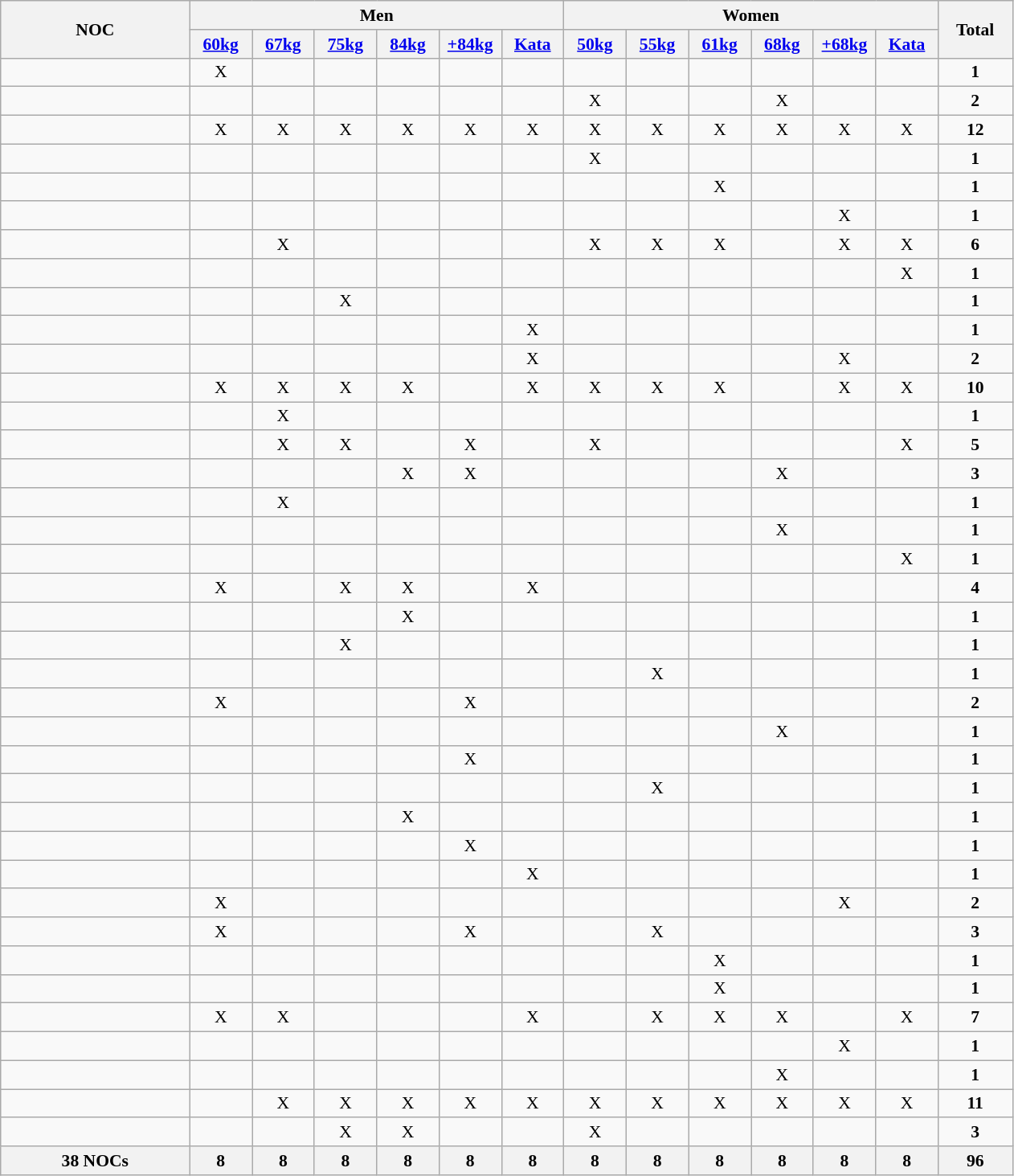<table class="wikitable" style="text-align:center; font-size:90%">
<tr>
<th rowspan="2" width=150 align=left>NOC</th>
<th colspan="6">Men</th>
<th colspan="6">Women</th>
<th width=55 rowspan="2">Total</th>
</tr>
<tr>
<th width=45><a href='#'>60kg</a></th>
<th width=45><a href='#'>67kg</a></th>
<th width=45><a href='#'>75kg</a></th>
<th width=45><a href='#'>84kg</a></th>
<th width=45><a href='#'>+84kg</a></th>
<th width=45><a href='#'>Kata</a></th>
<th width=45><a href='#'>50kg</a></th>
<th width=45><a href='#'>55kg</a></th>
<th width=45><a href='#'>61kg</a></th>
<th width=45><a href='#'>68kg</a></th>
<th width=45><a href='#'>+68kg</a></th>
<th width=45><a href='#'>Kata</a></th>
</tr>
<tr>
<td align=left></td>
<td>X</td>
<td></td>
<td></td>
<td></td>
<td></td>
<td></td>
<td></td>
<td></td>
<td></td>
<td></td>
<td></td>
<td></td>
<td><strong>1</strong></td>
</tr>
<tr>
<td align=left></td>
<td></td>
<td></td>
<td></td>
<td></td>
<td></td>
<td></td>
<td>X</td>
<td></td>
<td></td>
<td>X</td>
<td></td>
<td></td>
<td><strong>2</strong></td>
</tr>
<tr>
<td align=left></td>
<td>X</td>
<td>X</td>
<td>X</td>
<td>X</td>
<td>X</td>
<td>X</td>
<td>X</td>
<td>X</td>
<td>X</td>
<td>X</td>
<td>X</td>
<td>X</td>
<td><strong>12</strong></td>
</tr>
<tr>
<td align=left></td>
<td></td>
<td></td>
<td></td>
<td></td>
<td></td>
<td></td>
<td>X</td>
<td></td>
<td></td>
<td></td>
<td></td>
<td></td>
<td><strong>1</strong></td>
</tr>
<tr>
<td align=left></td>
<td></td>
<td></td>
<td></td>
<td></td>
<td></td>
<td></td>
<td></td>
<td></td>
<td>X</td>
<td></td>
<td></td>
<td></td>
<td><strong>1</strong></td>
</tr>
<tr>
<td align=left></td>
<td></td>
<td></td>
<td></td>
<td></td>
<td></td>
<td></td>
<td></td>
<td></td>
<td></td>
<td></td>
<td>X</td>
<td></td>
<td><strong>1</strong></td>
</tr>
<tr>
<td align=left></td>
<td></td>
<td>X</td>
<td></td>
<td></td>
<td></td>
<td></td>
<td>X</td>
<td>X</td>
<td>X</td>
<td></td>
<td>X</td>
<td>X</td>
<td><strong>6</strong></td>
</tr>
<tr>
<td align=left></td>
<td></td>
<td></td>
<td></td>
<td></td>
<td></td>
<td></td>
<td></td>
<td></td>
<td></td>
<td></td>
<td></td>
<td>X</td>
<td><strong>1</strong></td>
</tr>
<tr>
<td align=left></td>
<td></td>
<td></td>
<td>X</td>
<td></td>
<td></td>
<td></td>
<td></td>
<td></td>
<td></td>
<td></td>
<td></td>
<td></td>
<td><strong>1</strong></td>
</tr>
<tr>
<td align=left></td>
<td></td>
<td></td>
<td></td>
<td></td>
<td></td>
<td>X</td>
<td></td>
<td></td>
<td></td>
<td></td>
<td></td>
<td></td>
<td><strong>1</strong></td>
</tr>
<tr>
<td align=left></td>
<td></td>
<td></td>
<td></td>
<td></td>
<td></td>
<td>X</td>
<td></td>
<td></td>
<td></td>
<td></td>
<td>X</td>
<td></td>
<td><strong>2</strong></td>
</tr>
<tr>
<td align=left></td>
<td>X</td>
<td>X</td>
<td>X</td>
<td>X</td>
<td></td>
<td>X</td>
<td>X</td>
<td>X</td>
<td>X</td>
<td></td>
<td>X</td>
<td>X</td>
<td><strong>10</strong></td>
</tr>
<tr>
<td align=left></td>
<td></td>
<td>X</td>
<td></td>
<td></td>
<td></td>
<td></td>
<td></td>
<td></td>
<td></td>
<td></td>
<td></td>
<td></td>
<td><strong>1</strong></td>
</tr>
<tr>
<td align=left></td>
<td></td>
<td>X</td>
<td>X</td>
<td></td>
<td>X</td>
<td></td>
<td>X</td>
<td></td>
<td></td>
<td></td>
<td></td>
<td>X</td>
<td><strong>5</strong></td>
</tr>
<tr>
<td align=left></td>
<td></td>
<td></td>
<td></td>
<td>X</td>
<td>X</td>
<td></td>
<td></td>
<td></td>
<td></td>
<td>X</td>
<td></td>
<td></td>
<td><strong>3</strong></td>
</tr>
<tr>
<td align=left></td>
<td></td>
<td>X</td>
<td></td>
<td></td>
<td></td>
<td></td>
<td></td>
<td></td>
<td></td>
<td></td>
<td></td>
<td></td>
<td><strong>1</strong></td>
</tr>
<tr>
<td align=left></td>
<td></td>
<td></td>
<td></td>
<td></td>
<td></td>
<td></td>
<td></td>
<td></td>
<td></td>
<td>X</td>
<td></td>
<td></td>
<td><strong>1</strong></td>
</tr>
<tr>
<td align=left></td>
<td></td>
<td></td>
<td></td>
<td></td>
<td></td>
<td></td>
<td></td>
<td></td>
<td></td>
<td></td>
<td></td>
<td>X</td>
<td><strong>1</strong></td>
</tr>
<tr>
<td align=left></td>
<td>X</td>
<td></td>
<td>X</td>
<td>X</td>
<td></td>
<td>X</td>
<td></td>
<td></td>
<td></td>
<td></td>
<td></td>
<td></td>
<td><strong>4</strong></td>
</tr>
<tr>
<td align=left></td>
<td></td>
<td></td>
<td></td>
<td>X</td>
<td></td>
<td></td>
<td></td>
<td></td>
<td></td>
<td></td>
<td></td>
<td></td>
<td><strong>1</strong></td>
</tr>
<tr>
<td align=left></td>
<td></td>
<td></td>
<td>X</td>
<td></td>
<td></td>
<td></td>
<td></td>
<td></td>
<td></td>
<td></td>
<td></td>
<td></td>
<td><strong>1</strong></td>
</tr>
<tr>
<td align=left></td>
<td></td>
<td></td>
<td></td>
<td></td>
<td></td>
<td></td>
<td></td>
<td>X</td>
<td></td>
<td></td>
<td></td>
<td></td>
<td><strong>1</strong></td>
</tr>
<tr>
<td align=left></td>
<td>X</td>
<td></td>
<td></td>
<td></td>
<td>X</td>
<td></td>
<td></td>
<td></td>
<td></td>
<td></td>
<td></td>
<td></td>
<td><strong>2</strong></td>
</tr>
<tr>
<td align=left></td>
<td></td>
<td></td>
<td></td>
<td></td>
<td></td>
<td></td>
<td></td>
<td></td>
<td></td>
<td>X</td>
<td></td>
<td></td>
<td><strong>1</strong></td>
</tr>
<tr>
<td align=left></td>
<td></td>
<td></td>
<td></td>
<td></td>
<td>X</td>
<td></td>
<td></td>
<td></td>
<td></td>
<td></td>
<td></td>
<td></td>
<td><strong>1</strong></td>
</tr>
<tr>
<td align=left></td>
<td></td>
<td></td>
<td></td>
<td></td>
<td></td>
<td></td>
<td></td>
<td>X</td>
<td></td>
<td></td>
<td></td>
<td></td>
<td><strong>1</strong></td>
</tr>
<tr>
<td align=left></td>
<td></td>
<td></td>
<td></td>
<td>X</td>
<td></td>
<td></td>
<td></td>
<td></td>
<td></td>
<td></td>
<td></td>
<td></td>
<td><strong>1</strong></td>
</tr>
<tr>
<td align=left></td>
<td></td>
<td></td>
<td></td>
<td></td>
<td>X</td>
<td></td>
<td></td>
<td></td>
<td></td>
<td></td>
<td></td>
<td></td>
<td><strong>1</strong></td>
</tr>
<tr>
<td align=left></td>
<td></td>
<td></td>
<td></td>
<td></td>
<td></td>
<td>X</td>
<td></td>
<td></td>
<td></td>
<td></td>
<td></td>
<td></td>
<td><strong>1</strong></td>
</tr>
<tr>
<td align=left></td>
<td>X</td>
<td></td>
<td></td>
<td></td>
<td></td>
<td></td>
<td></td>
<td></td>
<td></td>
<td></td>
<td>X</td>
<td></td>
<td><strong>2</strong></td>
</tr>
<tr>
<td align=left></td>
<td>X</td>
<td></td>
<td></td>
<td></td>
<td>X</td>
<td></td>
<td></td>
<td>X</td>
<td></td>
<td></td>
<td></td>
<td></td>
<td><strong>3</strong></td>
</tr>
<tr>
<td align=left></td>
<td></td>
<td></td>
<td></td>
<td></td>
<td></td>
<td></td>
<td></td>
<td></td>
<td>X</td>
<td></td>
<td></td>
<td></td>
<td><strong>1</strong></td>
</tr>
<tr>
<td align=left></td>
<td></td>
<td></td>
<td></td>
<td></td>
<td></td>
<td></td>
<td></td>
<td></td>
<td>X</td>
<td></td>
<td></td>
<td></td>
<td><strong>1</strong></td>
</tr>
<tr>
<td align=left></td>
<td>X</td>
<td>X</td>
<td></td>
<td></td>
<td></td>
<td>X</td>
<td></td>
<td>X</td>
<td>X</td>
<td>X</td>
<td></td>
<td>X</td>
<td><strong>7</strong></td>
</tr>
<tr>
<td align=left></td>
<td></td>
<td></td>
<td></td>
<td></td>
<td></td>
<td></td>
<td></td>
<td></td>
<td></td>
<td></td>
<td>X</td>
<td></td>
<td><strong>1</strong></td>
</tr>
<tr>
<td align=left></td>
<td></td>
<td></td>
<td></td>
<td></td>
<td></td>
<td></td>
<td></td>
<td></td>
<td></td>
<td>X</td>
<td></td>
<td></td>
<td><strong>1</strong></td>
</tr>
<tr>
<td align=left></td>
<td></td>
<td>X</td>
<td>X</td>
<td>X</td>
<td>X</td>
<td>X</td>
<td>X</td>
<td>X</td>
<td>X</td>
<td>X</td>
<td>X</td>
<td>X</td>
<td><strong>11</strong></td>
</tr>
<tr>
<td align=left></td>
<td></td>
<td></td>
<td>X</td>
<td>X</td>
<td></td>
<td></td>
<td>X</td>
<td></td>
<td></td>
<td></td>
<td></td>
<td></td>
<td><strong>3</strong></td>
</tr>
<tr>
<th>38 NOCs</th>
<th>8</th>
<th>8</th>
<th>8</th>
<th>8</th>
<th>8</th>
<th>8</th>
<th>8</th>
<th>8</th>
<th>8</th>
<th>8</th>
<th>8</th>
<th>8</th>
<th>96</th>
</tr>
</table>
